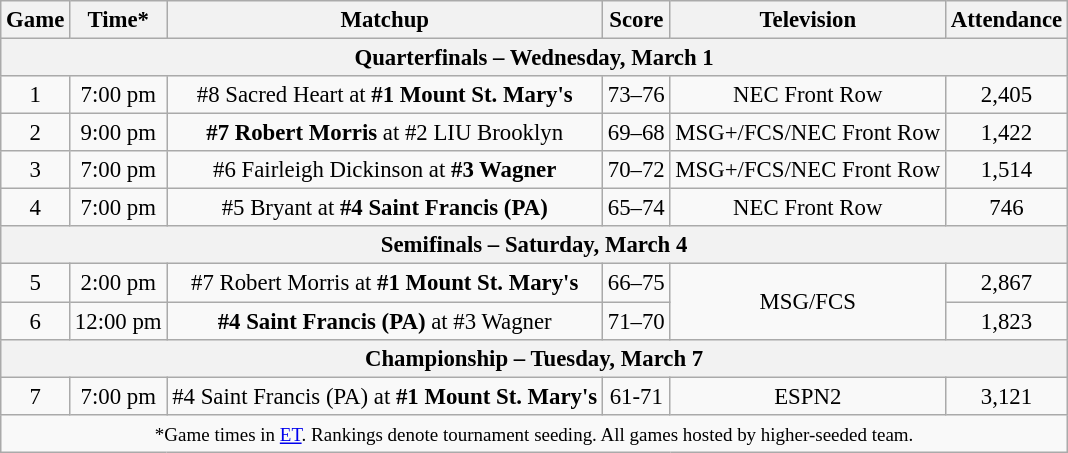<table class="wikitable" style="font-size: 95%;text-align:center">
<tr>
<th>Game</th>
<th>Time*</th>
<th>Matchup</th>
<th>Score</th>
<th>Television</th>
<th>Attendance</th>
</tr>
<tr>
<th colspan=6>Quarterfinals – Wednesday, March 1</th>
</tr>
<tr>
<td>1</td>
<td>7:00 pm</td>
<td align=center>#8 Sacred Heart at <strong>#1 Mount St. Mary's</strong></td>
<td>73–76</td>
<td>NEC Front Row</td>
<td>2,405</td>
</tr>
<tr>
<td>2</td>
<td>9:00 pm</td>
<td align=center><strong>#7 Robert Morris</strong> at #2 LIU Brooklyn</td>
<td>69–68</td>
<td>MSG+/FCS/NEC Front Row</td>
<td>1,422</td>
</tr>
<tr>
<td>3</td>
<td>7:00 pm</td>
<td align=center>#6 Fairleigh Dickinson at <strong>#3 Wagner</strong></td>
<td>70–72</td>
<td>MSG+/FCS/NEC Front Row</td>
<td>1,514</td>
</tr>
<tr>
<td>4</td>
<td>7:00 pm</td>
<td align=center>#5 Bryant at <strong>#4 Saint Francis (PA)</strong></td>
<td>65–74</td>
<td>NEC Front Row</td>
<td>746</td>
</tr>
<tr>
<th colspan=6>Semifinals – Saturday, March 4</th>
</tr>
<tr>
<td>5</td>
<td>2:00 pm</td>
<td align=center>#7 Robert Morris at <strong>#1 Mount St. Mary's</strong></td>
<td>66–75</td>
<td rowspan=2>MSG/FCS</td>
<td>2,867</td>
</tr>
<tr>
<td>6</td>
<td>12:00 pm</td>
<td align=center><strong>#4 Saint Francis (PA)</strong> at #3 Wagner</td>
<td>71–70</td>
<td>1,823</td>
</tr>
<tr>
<th colspan=6>Championship – Tuesday, March 7</th>
</tr>
<tr>
<td>7</td>
<td>7:00 pm</td>
<td align=center>#4 Saint Francis (PA) at <strong>#1 Mount St. Mary's</strong></td>
<td>61-71</td>
<td>ESPN2</td>
<td>3,121</td>
</tr>
<tr>
<td colspan=6><small>*Game times in <a href='#'>ET</a>. Rankings denote tournament seeding. All games hosted by higher-seeded team.</small></td>
</tr>
</table>
